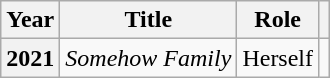<table class="wikitable plainrowheaders">
<tr>
<th scope="col">Year</th>
<th scope="col">Title</th>
<th scope="col">Role</th>
<th scope="col" class="unsortable"></th>
</tr>
<tr>
<th scope="row">2021</th>
<td><em>Somehow Family</em></td>
<td>Herself</td>
<td style="text-align:center"></td>
</tr>
</table>
